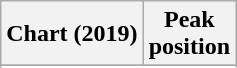<table class="wikitable sortable plainrowheaders" style="text-align:center">
<tr>
<th scope="col">Chart (2019)</th>
<th scope="col">Peak<br>position</th>
</tr>
<tr>
</tr>
<tr>
</tr>
</table>
